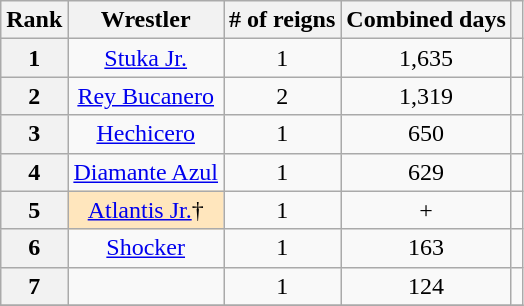<table class="wikitable sortable" style="text-align: center">
<tr>
<th data-sort-type="number" scope="col">Rank</th>
<th scope="col">Wrestler</th>
<th data-sort-type="number" scope="col"># of reigns</th>
<th data-sort-type="number" scope="col">Combined days</th>
<th class="unsortable" scope="col"></th>
</tr>
<tr>
<th scope="row">1</th>
<td><a href='#'>Stuka Jr.</a></td>
<td>1</td>
<td>1,635</td>
<td></td>
</tr>
<tr>
<th scope="row">2</th>
<td><a href='#'>Rey Bucanero</a></td>
<td>2</td>
<td>1,319</td>
<td></td>
</tr>
<tr>
<th scope="row">3</th>
<td><a href='#'>Hechicero</a></td>
<td>1</td>
<td>650</td>
<td></td>
</tr>
<tr>
<th scope="row">4</th>
<td><a href='#'>Diamante Azul</a></td>
<td>1</td>
<td>629</td>
<td></td>
</tr>
<tr>
<th scope="row">5</th>
<td style="background-color:#FFE6BD"><a href='#'>Atlantis Jr.</a>†</td>
<td>1</td>
<td>+</td>
<td></td>
</tr>
<tr>
<th scope="row">6</th>
<td><a href='#'>Shocker</a></td>
<td>1</td>
<td>163</td>
<td></td>
</tr>
<tr>
<th scope="row">7</th>
<td></td>
<td>1</td>
<td>124</td>
<td></td>
</tr>
<tr>
</tr>
</table>
